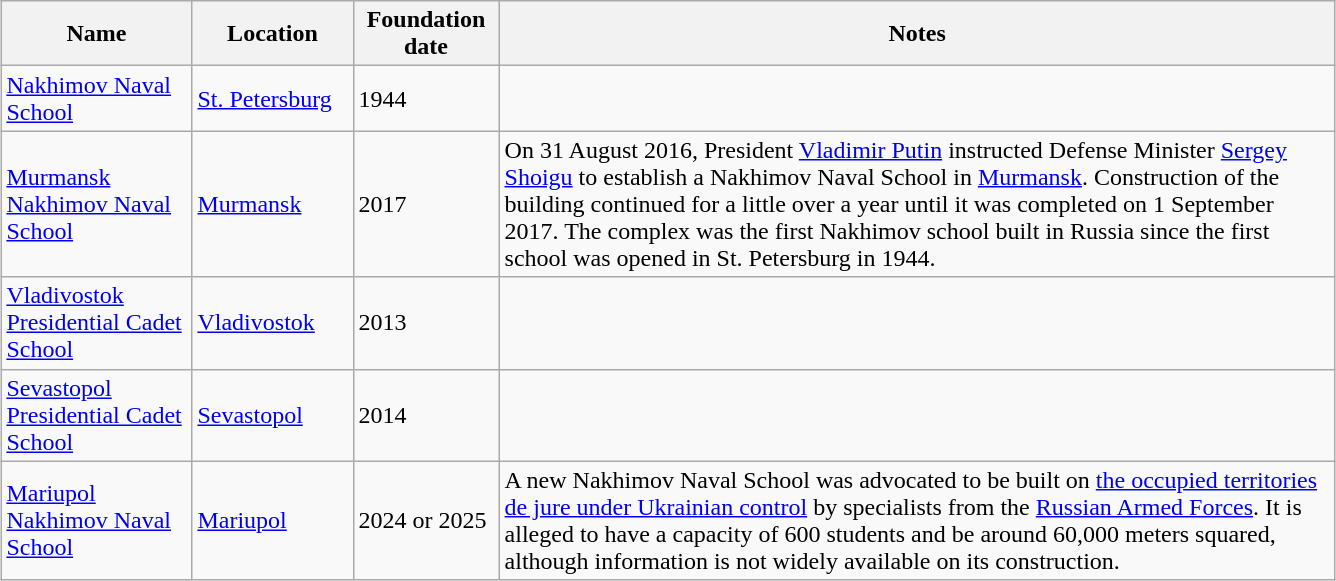<table class="wikitable" style="margin: 1em auto 1em auto">
<tr>
<th style="width:120px;">Name</th>
<th style="width:100px;">Location</th>
<th style="width:90px;">Foundation date</th>
<th style="width:550px;">Notes</th>
</tr>
<tr>
<td><a href='#'>Nakhimov Naval School</a></td>
<td><a href='#'>St. Petersburg</a></td>
<td>1944</td>
<td></td>
</tr>
<tr>
<td><a href='#'>Murmansk Nakhimov Naval School</a></td>
<td><a href='#'>Murmansk</a></td>
<td>2017</td>
<td>On 31 August 2016, President <a href='#'>Vladimir Putin</a> instructed Defense Minister <a href='#'>Sergey Shoigu</a> to establish a Nakhimov Naval School in <a href='#'>Murmansk</a>. Construction of the building continued for a little over a year until it was completed on 1 September 2017. The complex was the first Nakhimov school built in Russia since the first school was opened in St. Petersburg in 1944.</td>
</tr>
<tr>
<td><a href='#'>Vladivostok Presidential Cadet School</a></td>
<td><a href='#'>Vladivostok</a></td>
<td>2013</td>
<td></td>
</tr>
<tr>
<td><a href='#'>Sevastopol Presidential Cadet School</a></td>
<td><a href='#'>Sevastopol</a></td>
<td>2014</td>
<td></td>
</tr>
<tr>
<td><a href='#'>Mariupol Nakhimov Naval School</a></td>
<td><a href='#'>Mariupol</a></td>
<td>2024 or 2025</td>
<td>A new Nakhimov Naval School was advocated to be built on <a href='#'>the occupied territories de jure under Ukrainian control</a> by specialists from the <a href='#'>Russian Armed Forces</a>. It is alleged to have a capacity of 600 students and be around 60,000 meters squared, although information is not widely available on its construction.</td>
</tr>
</table>
